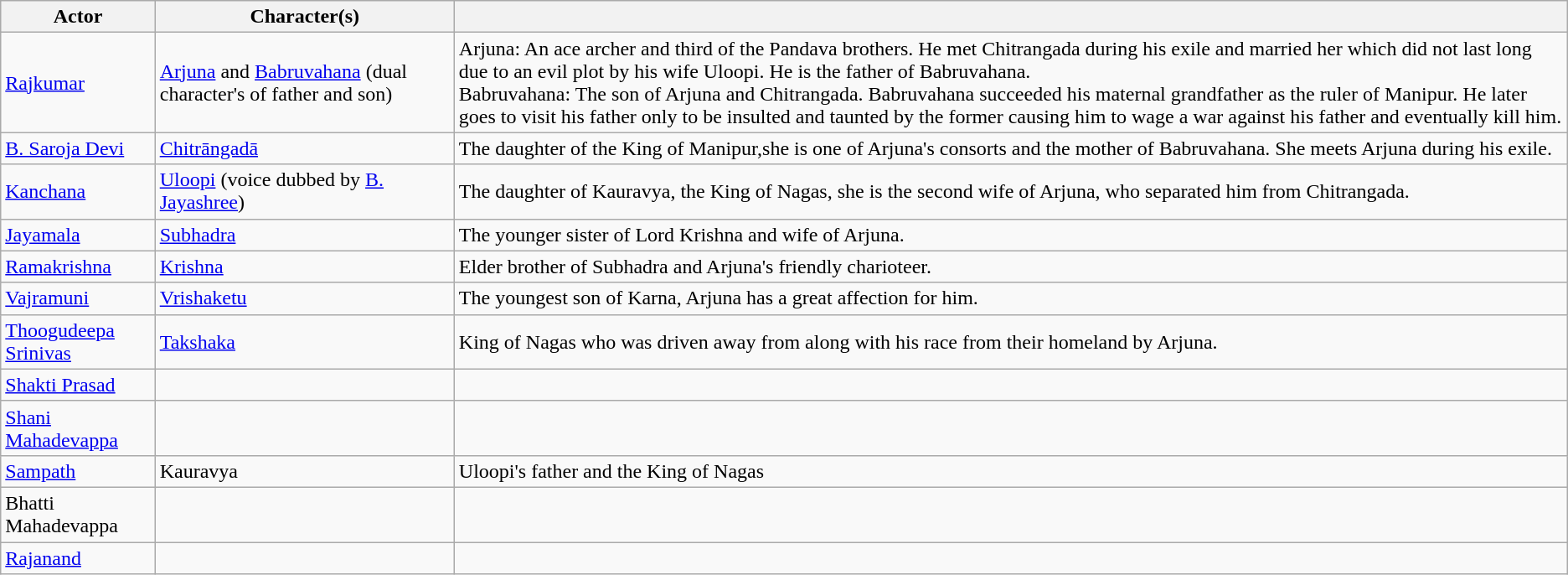<table class="wikitable">
<tr>
<th>Actor</th>
<th>Character(s)</th>
<th></th>
</tr>
<tr>
<td><a href='#'>Rajkumar</a></td>
<td><a href='#'>Arjuna</a> and <a href='#'>Babruvahana</a> (dual character's of father and son)</td>
<td>Arjuna: An ace archer and third of the Pandava brothers. He met Chitrangada during his exile and married her which did not last long due to an evil plot by his wife Uloopi. He is the father of Babruvahana.<br>Babruvahana: The son of Arjuna and Chitrangada. Babruvahana succeeded his maternal grandfather as the ruler of Manipur. He later goes to visit his father only to be insulted and taunted by the former causing him to wage a war against his father and eventually kill him.</td>
</tr>
<tr>
<td><a href='#'>B. Saroja Devi</a></td>
<td><a href='#'>Chitrāngadā</a></td>
<td>The daughter of the King of Manipur,she is one of Arjuna's consorts and the mother of Babruvahana. She meets Arjuna during his exile.</td>
</tr>
<tr>
<td><a href='#'>Kanchana</a></td>
<td><a href='#'>Uloopi</a> (voice dubbed by <a href='#'>B. Jayashree</a>)</td>
<td>The daughter of Kauravya, the King of Nagas, she is the second wife of Arjuna, who separated him from Chitrangada.</td>
</tr>
<tr>
<td><a href='#'>Jayamala</a></td>
<td><a href='#'>Subhadra</a></td>
<td>The younger sister of Lord Krishna and wife of Arjuna.</td>
</tr>
<tr>
<td><a href='#'>Ramakrishna</a></td>
<td><a href='#'>Krishna</a></td>
<td>Elder brother of Subhadra and Arjuna's friendly charioteer.</td>
</tr>
<tr>
<td><a href='#'>Vajramuni</a></td>
<td><a href='#'>Vrishaketu</a></td>
<td>The youngest son of Karna, Arjuna has a great affection for him.</td>
</tr>
<tr>
<td><a href='#'>Thoogudeepa Srinivas</a></td>
<td><a href='#'>Takshaka</a></td>
<td>King of Nagas who was driven away from along with his race from their homeland by Arjuna.</td>
</tr>
<tr>
<td><a href='#'>Shakti Prasad</a></td>
<td></td>
<td></td>
</tr>
<tr>
<td><a href='#'>Shani Mahadevappa</a></td>
<td></td>
<td></td>
</tr>
<tr>
<td><a href='#'>Sampath</a></td>
<td>Kauravya</td>
<td>Uloopi's father and the King of Nagas</td>
</tr>
<tr>
<td>Bhatti Mahadevappa</td>
<td></td>
<td></td>
</tr>
<tr>
<td><a href='#'>Rajanand</a></td>
<td></td>
<td></td>
</tr>
</table>
